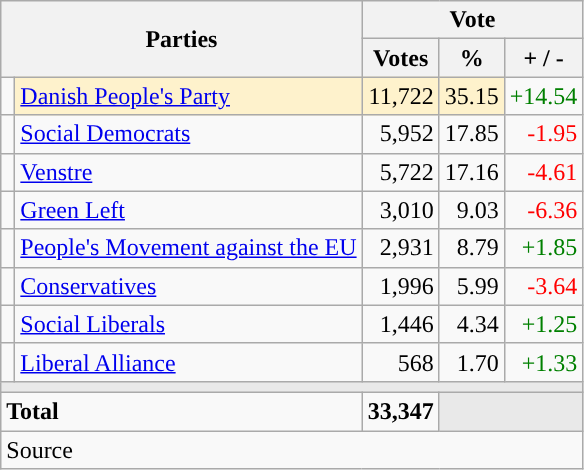<table class="wikitable" style="text-align:right;">
<tr>
<th style="text-align:centre;" rowspan="2" colspan="2" width="225">Parties</th>
<th colspan="3">Vote</th>
</tr>
<tr>
<th width="15">Votes</th>
<th width="15">%</th>
<th width="15">+ / -</th>
</tr>
<tr>
<td width="2" style="color:inherit;background:"></td>
<td bgcolor=#fef2cc   align="left"><a href='#'>Danish People's Party</a></td>
<td bgcolor=#fef2cc>11,722</td>
<td bgcolor=#fef2cc>35.15</td>
<td style=color:green;>+14.54</td>
</tr>
<tr>
<td width="2" style="color:inherit;background:"></td>
<td align="left"><a href='#'>Social Democrats</a></td>
<td>5,952</td>
<td>17.85</td>
<td style=color:red;>-1.95</td>
</tr>
<tr>
<td width="2" style="color:inherit;background:"></td>
<td align="left"><a href='#'>Venstre</a></td>
<td>5,722</td>
<td>17.16</td>
<td style=color:red;>-4.61</td>
</tr>
<tr>
<td width="2" style="color:inherit;background:"></td>
<td align="left"><a href='#'>Green Left</a></td>
<td>3,010</td>
<td>9.03</td>
<td style=color:red;>-6.36</td>
</tr>
<tr>
<td width="2" style="color:inherit;background:"></td>
<td align="left"><a href='#'>People's Movement against the EU</a></td>
<td>2,931</td>
<td>8.79</td>
<td style=color:green;>+1.85</td>
</tr>
<tr>
<td width="2" style="color:inherit;background:"></td>
<td align="left"><a href='#'>Conservatives</a></td>
<td>1,996</td>
<td>5.99</td>
<td style=color:red;>-3.64</td>
</tr>
<tr>
<td width="2" style="color:inherit;background:"></td>
<td align="left"><a href='#'>Social Liberals</a></td>
<td>1,446</td>
<td>4.34</td>
<td style=color:green;>+1.25</td>
</tr>
<tr>
<td width="2" style="color:inherit;background:"></td>
<td align="left"><a href='#'>Liberal Alliance</a></td>
<td>568</td>
<td>1.70</td>
<td style=color:green;>+1.33</td>
</tr>
<tr>
<td colspan="7" bgcolor="#E9E9E9"></td>
</tr>
<tr>
<td align="left" colspan="2"><strong>Total</strong></td>
<td><strong>33,347</strong></td>
<td bgcolor="#E9E9E9" colspan="2"></td>
</tr>
<tr>
<td align="left" colspan="6">Source</td>
</tr>
</table>
